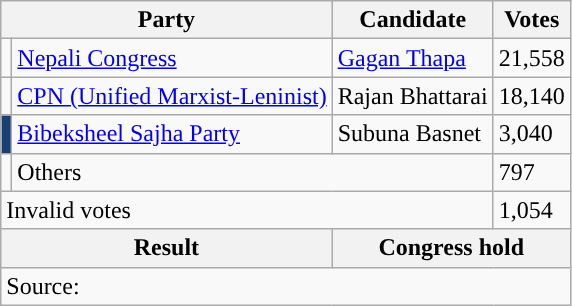<table class="wikitable">
<tr>
<th colspan="2">Party</th>
<th>Candidate</th>
<th>Votes</th>
</tr>
<tr>
<td style="background-color:"></td>
<td><a href='#'>Nepali Congress</a></td>
<td><a href='#'>Gagan Thapa</a></td>
<td>21,558</td>
</tr>
<tr>
<td style="background-color:"></td>
<td><a href='#'>CPN (Unified Marxist-Leninist)</a></td>
<td>Rajan Bhattarai</td>
<td>18,140</td>
</tr>
<tr>
<td style="background-color:#183F73"></td>
<td><a href='#'>Bibeksheel Sajha Party</a></td>
<td>Subuna Basnet</td>
<td>3,040</td>
</tr>
<tr>
<td></td>
<td colspan="2">Others</td>
<td>797</td>
</tr>
<tr>
<td colspan="3">Invalid votes</td>
<td>1,054</td>
</tr>
<tr>
<th colspan="2">Result</th>
<th colspan="2">Congress hold</th>
</tr>
<tr>
<td colspan="4">Source: </td>
</tr>
</table>
